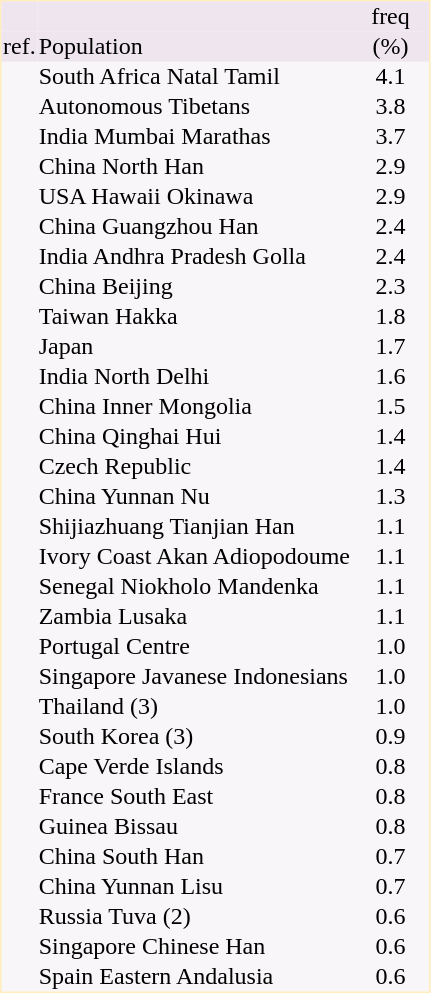<table border="0" cellspacing="0" cellpadding="1" align="left" style="text-align:center; margin-right: 3em;  border:1px #ffeebb solid; background:#f8f6f8; ">
<tr style="background:#efe5ef">
<td></td>
<td></td>
<td>freq</td>
</tr>
<tr style="background:#eee5ef">
<td>ref.</td>
<td align="left">Population</td>
<td style="width:50px">(%)</td>
</tr>
<tr>
<td></td>
<td align="left">South Africa Natal Tamil</td>
<td>4.1</td>
</tr>
<tr>
<td></td>
<td align="left">Autonomous Tibetans</td>
<td>3.8</td>
</tr>
<tr>
<td></td>
<td align="left">India Mumbai Marathas</td>
<td>3.7</td>
</tr>
<tr>
<td></td>
<td align="left">China North Han</td>
<td>2.9</td>
</tr>
<tr>
<td></td>
<td align="left">USA Hawaii Okinawa</td>
<td>2.9</td>
</tr>
<tr>
<td></td>
<td align="left">China Guangzhou Han</td>
<td>2.4</td>
</tr>
<tr>
<td></td>
<td align="left">India Andhra Pradesh Golla</td>
<td>2.4</td>
</tr>
<tr>
<td></td>
<td align="left">China Beijing</td>
<td>2.3</td>
</tr>
<tr>
<td></td>
<td align="left">Taiwan Hakka</td>
<td>1.8</td>
</tr>
<tr>
<td></td>
<td align="left">Japan</td>
<td>1.7</td>
</tr>
<tr>
<td></td>
<td align="left">India North Delhi</td>
<td>1.6</td>
</tr>
<tr>
<td></td>
<td align="left">China Inner Mongolia</td>
<td>1.5</td>
</tr>
<tr>
<td></td>
<td align="left">China Qinghai Hui</td>
<td>1.4</td>
</tr>
<tr>
<td></td>
<td align="left">Czech Republic</td>
<td>1.4</td>
</tr>
<tr>
<td></td>
<td align="left">China Yunnan Nu</td>
<td>1.3</td>
</tr>
<tr>
<td></td>
<td align="left">Shijiazhuang Tianjian Han</td>
<td>1.1</td>
</tr>
<tr>
<td></td>
<td align="left">Ivory Coast Akan Adiopodoume</td>
<td>1.1</td>
</tr>
<tr>
<td></td>
<td align="left">Senegal Niokholo Mandenka</td>
<td>1.1</td>
</tr>
<tr>
<td></td>
<td align="left">Zambia Lusaka</td>
<td>1.1</td>
</tr>
<tr>
<td></td>
<td align="left">Portugal Centre</td>
<td>1.0</td>
</tr>
<tr>
<td></td>
<td align="left">Singapore Javanese Indonesians</td>
<td>1.0</td>
</tr>
<tr>
<td></td>
<td align="left">Thailand (3)</td>
<td>1.0</td>
</tr>
<tr>
<td></td>
<td align="left">South Korea (3)</td>
<td>0.9</td>
</tr>
<tr>
<td></td>
<td align="left">Cape Verde Islands</td>
<td>0.8</td>
</tr>
<tr>
<td></td>
<td align="left">France South East</td>
<td>0.8</td>
</tr>
<tr>
<td></td>
<td align="left">Guinea Bissau</td>
<td>0.8</td>
</tr>
<tr>
<td></td>
<td align="left">China South Han</td>
<td>0.7</td>
</tr>
<tr>
<td></td>
<td align="left">China Yunnan Lisu</td>
<td>0.7</td>
</tr>
<tr>
<td></td>
<td align="left">Russia Tuva (2)</td>
<td>0.6</td>
</tr>
<tr>
<td></td>
<td align="left">Singapore Chinese Han</td>
<td>0.6</td>
</tr>
<tr>
<td></td>
<td align="left">Spain Eastern Andalusia</td>
<td>0.6</td>
</tr>
</table>
